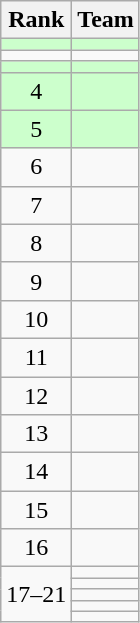<table class="wikitable">
<tr>
<th>Rank</th>
<th>Team</th>
</tr>
<tr bgcolor="#ccffcc">
<td align=center></td>
<td></td>
</tr>
<tr>
<td align=center></td>
<td></td>
</tr>
<tr bgcolor="#ccffcc">
<td align=center></td>
<td></td>
</tr>
<tr bgcolor="#ccffcc">
<td align=center>4</td>
<td></td>
</tr>
<tr bgcolor="#ccffcc">
<td align=center>5</td>
<td></td>
</tr>
<tr>
<td align=center>6</td>
<td></td>
</tr>
<tr>
<td align=center>7</td>
<td></td>
</tr>
<tr>
<td align=center>8</td>
<td></td>
</tr>
<tr>
<td align=center>9</td>
<td></td>
</tr>
<tr>
<td align=center>10</td>
<td></td>
</tr>
<tr>
<td align=center>11</td>
<td></td>
</tr>
<tr>
<td align=center>12</td>
<td></td>
</tr>
<tr>
<td align=center>13</td>
<td></td>
</tr>
<tr>
<td align=center>14</td>
<td></td>
</tr>
<tr>
<td align=center>15</td>
<td></td>
</tr>
<tr>
<td align=center>16</td>
<td></td>
</tr>
<tr>
<td align=center rowspan=5>17–21</td>
<td></td>
</tr>
<tr>
<td></td>
</tr>
<tr>
<td></td>
</tr>
<tr>
<td></td>
</tr>
<tr>
<td></td>
</tr>
</table>
